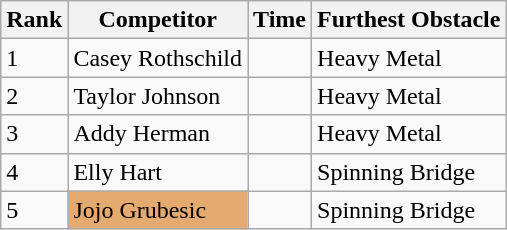<table class="wikitable sortable mw-collapsible" style="display: inline-table;">
<tr>
<th>Rank</th>
<th>Competitor</th>
<th>Time</th>
<th>Furthest Obstacle</th>
</tr>
<tr>
<td>1</td>
<td>Casey Rothschild</td>
<td></td>
<td>Heavy Metal</td>
</tr>
<tr>
<td>2</td>
<td>Taylor Johnson</td>
<td></td>
<td>Heavy Metal</td>
</tr>
<tr>
<td>3</td>
<td>Addy Herman</td>
<td></td>
<td>Heavy Metal</td>
</tr>
<tr>
<td>4</td>
<td>Elly Hart</td>
<td></td>
<td>Spinning Bridge</td>
</tr>
<tr>
<td>5</td>
<td style="background-color:#E5AA70">Jojo Grubesic</td>
<td></td>
<td>Spinning Bridge</td>
</tr>
</table>
